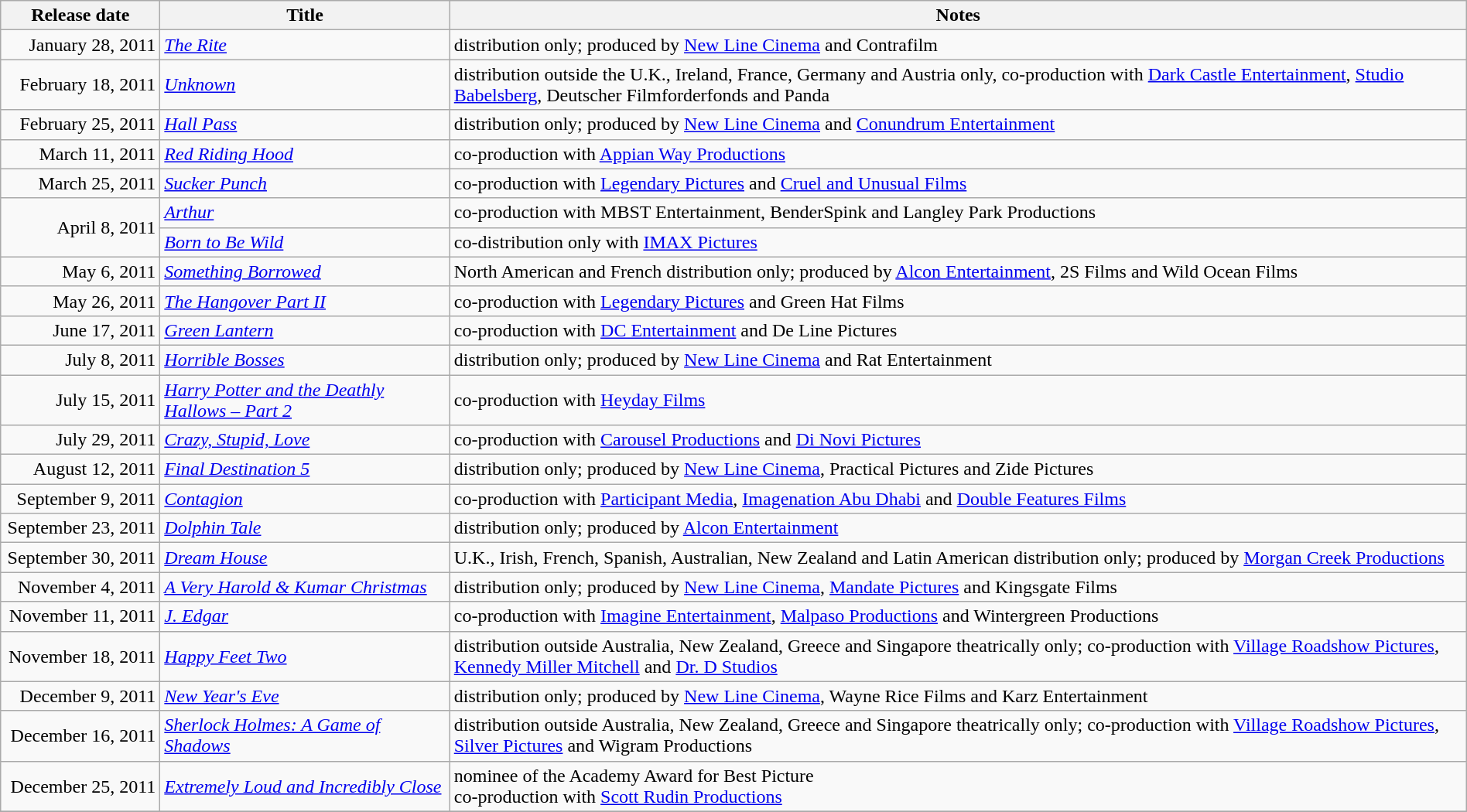<table class="wikitable sortable" style="width:100%;">
<tr>
<th scope="col" style="width:130px;">Release date</th>
<th>Title</th>
<th>Notes</th>
</tr>
<tr>
<td style="text-align:right;">January 28, 2011</td>
<td><em><a href='#'>The Rite</a></em></td>
<td>distribution only; produced by <a href='#'>New Line Cinema</a> and Contrafilm</td>
</tr>
<tr>
<td style="text-align:right;">February 18, 2011</td>
<td><em><a href='#'>Unknown</a></em></td>
<td>distribution outside the U.K., Ireland, France, Germany and Austria only, co-production with <a href='#'>Dark Castle Entertainment</a>, <a href='#'>Studio Babelsberg</a>, Deutscher Filmforderfonds and Panda</td>
</tr>
<tr>
<td style="text-align:right;">February 25, 2011</td>
<td><em><a href='#'>Hall Pass</a></em></td>
<td>distribution only; produced by <a href='#'>New Line Cinema</a> and <a href='#'>Conundrum Entertainment</a></td>
</tr>
<tr>
<td style="text-align:right;">March 11, 2011</td>
<td><em><a href='#'>Red Riding Hood</a></em></td>
<td>co-production with <a href='#'>Appian Way Productions</a></td>
</tr>
<tr>
<td style="text-align:right;">March 25, 2011</td>
<td><em><a href='#'>Sucker Punch</a></em></td>
<td>co-production with <a href='#'>Legendary Pictures</a> and <a href='#'>Cruel and Unusual Films</a></td>
</tr>
<tr>
<td style="text-align:right;" rowspan="2">April 8, 2011</td>
<td><em><a href='#'>Arthur</a></em></td>
<td>co-production with MBST Entertainment, BenderSpink and Langley Park Productions</td>
</tr>
<tr>
<td><em><a href='#'>Born to Be Wild</a></em></td>
<td>co-distribution only with <a href='#'>IMAX Pictures</a></td>
</tr>
<tr>
<td style="text-align:right;">May 6, 2011</td>
<td><em><a href='#'>Something Borrowed</a></em></td>
<td>North American and French distribution only; produced by <a href='#'>Alcon Entertainment</a>, 2S Films and Wild Ocean Films</td>
</tr>
<tr>
<td style="text-align:right;">May 26, 2011</td>
<td><em><a href='#'>The Hangover Part II</a></em></td>
<td>co-production with <a href='#'>Legendary Pictures</a> and Green Hat Films</td>
</tr>
<tr>
<td style="text-align:right;">June 17, 2011</td>
<td><em><a href='#'>Green Lantern</a></em></td>
<td>co-production with <a href='#'>DC Entertainment</a> and De Line Pictures</td>
</tr>
<tr>
<td style="text-align:right;">July 8, 2011</td>
<td><em><a href='#'>Horrible Bosses</a></em></td>
<td>distribution only; produced by <a href='#'>New Line Cinema</a> and Rat Entertainment</td>
</tr>
<tr>
<td style="text-align:right;">July 15, 2011</td>
<td><em><a href='#'>Harry Potter and the Deathly Hallows – Part 2</a></em></td>
<td>co-production with <a href='#'>Heyday Films</a></td>
</tr>
<tr>
<td style="text-align:right;">July 29, 2011</td>
<td><em><a href='#'>Crazy, Stupid, Love</a></em></td>
<td>co-production with <a href='#'>Carousel Productions</a> and <a href='#'>Di Novi Pictures</a></td>
</tr>
<tr>
<td style="text-align:right;">August 12, 2011</td>
<td><em><a href='#'>Final Destination 5</a></em></td>
<td>distribution only; produced by <a href='#'>New Line Cinema</a>, Practical Pictures and Zide Pictures</td>
</tr>
<tr>
<td style="text-align:right;">September 9, 2011</td>
<td><em><a href='#'>Contagion</a></em></td>
<td>co-production with <a href='#'>Participant Media</a>, <a href='#'>Imagenation Abu Dhabi</a> and <a href='#'>Double Features Films</a></td>
</tr>
<tr>
<td style="text-align:right;">September 23, 2011</td>
<td><em><a href='#'>Dolphin Tale</a></em></td>
<td>distribution only; produced by <a href='#'>Alcon Entertainment</a></td>
</tr>
<tr>
<td style="text-align:right;">September 30, 2011</td>
<td><em><a href='#'>Dream House</a></em></td>
<td>U.K., Irish, French, Spanish, Australian, New Zealand and Latin American distribution only; produced by <a href='#'>Morgan Creek Productions</a></td>
</tr>
<tr>
<td style="text-align:right;">November 4, 2011</td>
<td><em><a href='#'>A Very Harold & Kumar Christmas</a></em></td>
<td>distribution only; produced by <a href='#'>New Line Cinema</a>, <a href='#'>Mandate Pictures</a> and Kingsgate Films</td>
</tr>
<tr>
<td style="text-align:right;">November 11, 2011</td>
<td><em><a href='#'>J. Edgar</a></em></td>
<td>co-production with <a href='#'>Imagine Entertainment</a>, <a href='#'>Malpaso Productions</a> and Wintergreen Productions</td>
</tr>
<tr>
<td style="text-align:right;">November 18, 2011</td>
<td><em><a href='#'>Happy Feet Two</a></em></td>
<td>distribution outside Australia, New Zealand, Greece and Singapore theatrically only; co-production with <a href='#'>Village Roadshow Pictures</a>, <a href='#'>Kennedy Miller Mitchell</a> and <a href='#'>Dr. D Studios</a></td>
</tr>
<tr>
<td style="text-align:right;">December 9, 2011</td>
<td><em><a href='#'>New Year's Eve</a></em></td>
<td>distribution only; produced by <a href='#'>New Line Cinema</a>, Wayne Rice Films and Karz Entertainment</td>
</tr>
<tr>
<td style="text-align:right;">December 16, 2011</td>
<td><em><a href='#'>Sherlock Holmes: A Game of Shadows</a></em></td>
<td>distribution outside Australia, New Zealand, Greece and Singapore theatrically only; co-production with <a href='#'>Village Roadshow Pictures</a>, <a href='#'>Silver Pictures</a> and Wigram Productions</td>
</tr>
<tr>
<td style="text-align:right;">December 25, 2011</td>
<td><em><a href='#'>Extremely Loud and Incredibly Close</a></em></td>
<td>nominee of the Academy Award for Best Picture<br>co-production with <a href='#'>Scott Rudin Productions</a></td>
</tr>
<tr>
</tr>
</table>
